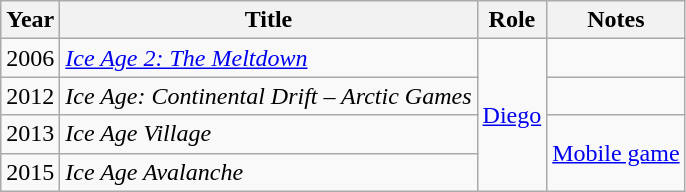<table class="wikitable sortable plainrowheaders">
<tr>
<th scope="col">Year</th>
<th scope="col">Title</th>
<th scope="col">Role</th>
<th scope="col">Notes</th>
</tr>
<tr>
<td>2006</td>
<td><em><a href='#'>Ice Age 2: The Meltdown</a></em></td>
<td rowspan=4><a href='#'>Diego</a></td>
<td></td>
</tr>
<tr>
<td>2012</td>
<td><em>Ice Age: Continental Drift – Arctic Games</em></td>
<td></td>
</tr>
<tr>
<td>2013</td>
<td><em>Ice Age Village</em></td>
<td rowspan=2><a href='#'>Mobile game</a></td>
</tr>
<tr>
<td>2015</td>
<td><em>Ice Age Avalanche</em></td>
</tr>
</table>
